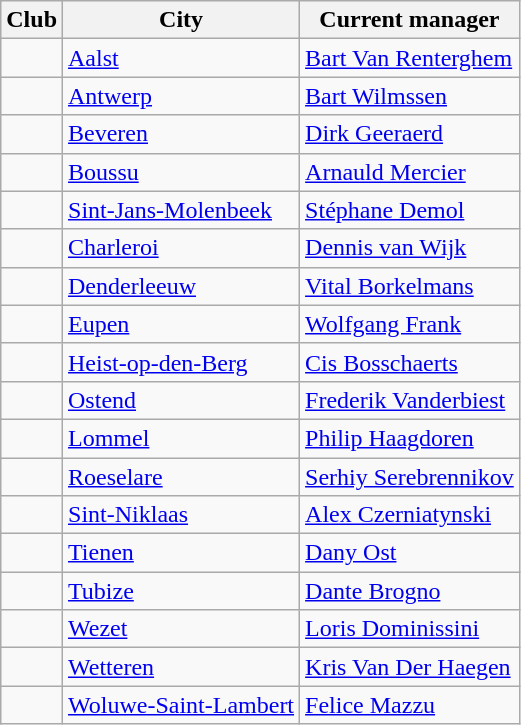<table class="wikitable sortable">
<tr>
<th>Club</th>
<th>City</th>
<th>Current manager</th>
</tr>
<tr>
<td></td>
<td><a href='#'>Aalst</a></td>
<td>  <a href='#'>Bart Van Renterghem</a></td>
</tr>
<tr>
<td></td>
<td><a href='#'>Antwerp</a></td>
<td>  <a href='#'>Bart Wilmssen</a></td>
</tr>
<tr>
<td></td>
<td><a href='#'>Beveren</a></td>
<td>  <a href='#'>Dirk Geeraerd</a></td>
</tr>
<tr>
<td></td>
<td><a href='#'>Boussu</a></td>
<td>  <a href='#'>Arnauld Mercier</a></td>
</tr>
<tr>
<td></td>
<td><a href='#'>Sint-Jans-Molenbeek</a></td>
<td>  <a href='#'>Stéphane Demol</a></td>
</tr>
<tr>
<td></td>
<td><a href='#'>Charleroi</a></td>
<td>  <a href='#'>Dennis van Wijk</a></td>
</tr>
<tr>
<td></td>
<td><a href='#'>Denderleeuw</a></td>
<td>  <a href='#'>Vital Borkelmans</a></td>
</tr>
<tr>
<td></td>
<td><a href='#'>Eupen</a></td>
<td>  <a href='#'>Wolfgang Frank</a></td>
</tr>
<tr>
<td></td>
<td><a href='#'>Heist-op-den-Berg</a></td>
<td>  <a href='#'>Cis Bosschaerts</a></td>
</tr>
<tr>
<td></td>
<td><a href='#'>Ostend</a></td>
<td>  <a href='#'>Frederik Vanderbiest</a></td>
</tr>
<tr>
<td></td>
<td><a href='#'>Lommel</a></td>
<td>  <a href='#'>Philip Haagdoren</a></td>
</tr>
<tr>
<td></td>
<td><a href='#'>Roeselare</a></td>
<td>  <a href='#'>Serhiy Serebrennikov</a></td>
</tr>
<tr>
<td></td>
<td><a href='#'>Sint-Niklaas</a></td>
<td>  <a href='#'>Alex Czerniatynski</a></td>
</tr>
<tr>
<td></td>
<td><a href='#'>Tienen</a></td>
<td>  <a href='#'>Dany Ost</a></td>
</tr>
<tr>
<td></td>
<td><a href='#'>Tubize</a></td>
<td>  <a href='#'>Dante Brogno</a></td>
</tr>
<tr>
<td></td>
<td><a href='#'>Wezet</a></td>
<td>  <a href='#'>Loris Dominissini</a></td>
</tr>
<tr>
<td></td>
<td><a href='#'>Wetteren</a></td>
<td>  <a href='#'>Kris Van Der Haegen</a></td>
</tr>
<tr>
<td></td>
<td><a href='#'>Woluwe-Saint-Lambert</a></td>
<td>  <a href='#'>Felice Mazzu</a></td>
</tr>
</table>
